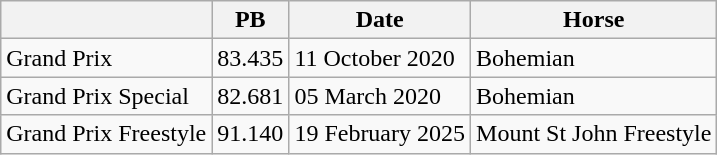<table class="wikitable">
<tr>
<th></th>
<th>PB</th>
<th>Date</th>
<th>Horse</th>
</tr>
<tr>
<td>Grand Prix</td>
<td>83.435</td>
<td>11 October 2020</td>
<td>Bohemian</td>
</tr>
<tr>
<td>Grand Prix Special</td>
<td>82.681</td>
<td>05 March 2020</td>
<td>Bohemian</td>
</tr>
<tr>
<td>Grand Prix Freestyle</td>
<td>91.140</td>
<td>19 February 2025</td>
<td>Mount St John Freestyle</td>
</tr>
</table>
